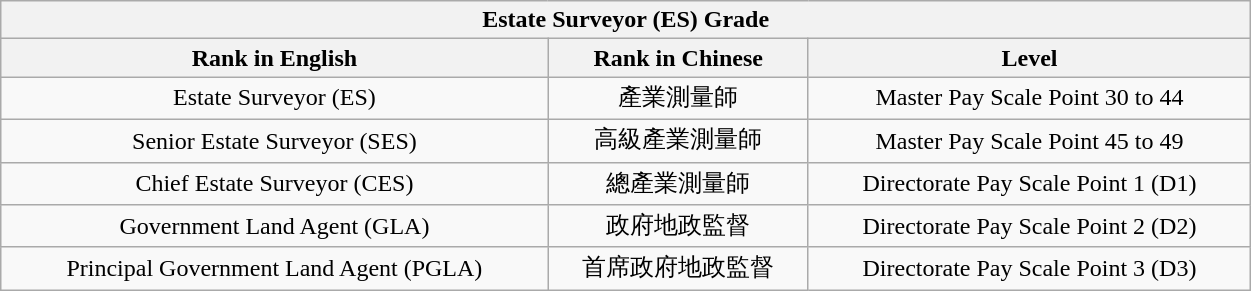<table class="wikitable" width="66%" style="text-align: center;">
<tr>
<th colspan="3" align="center">Estate Surveyor (ES) Grade</th>
</tr>
<tr>
<th>Rank in English</th>
<th>Rank in Chinese</th>
<th>Level</th>
</tr>
<tr>
<td>Estate Surveyor (ES)</td>
<td>產業測量師</td>
<td>Master Pay Scale Point 30 to 44</td>
</tr>
<tr>
<td>Senior Estate Surveyor (SES)</td>
<td>高級產業測量師</td>
<td>Master Pay Scale Point 45 to 49</td>
</tr>
<tr>
<td>Chief Estate Surveyor (CES)</td>
<td>總產業測量師</td>
<td>Directorate Pay Scale Point 1 (D1)</td>
</tr>
<tr>
<td>Government Land Agent (GLA)</td>
<td>政府地政監督</td>
<td>Directorate Pay Scale Point 2 (D2)</td>
</tr>
<tr>
<td>Principal Government Land Agent (PGLA)</td>
<td>首席政府地政監督</td>
<td>Directorate Pay Scale Point 3 (D3)</td>
</tr>
</table>
